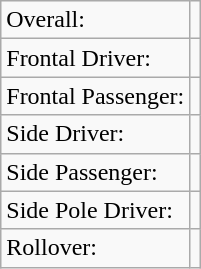<table class="wikitable">
<tr>
<td>Overall:</td>
<td></td>
</tr>
<tr>
<td>Frontal Driver:</td>
<td></td>
</tr>
<tr>
<td>Frontal Passenger:</td>
<td></td>
</tr>
<tr>
<td>Side Driver:</td>
<td></td>
</tr>
<tr>
<td>Side Passenger:</td>
<td></td>
</tr>
<tr>
<td>Side Pole Driver:</td>
<td></td>
</tr>
<tr>
<td>Rollover:</td>
<td></td>
</tr>
</table>
